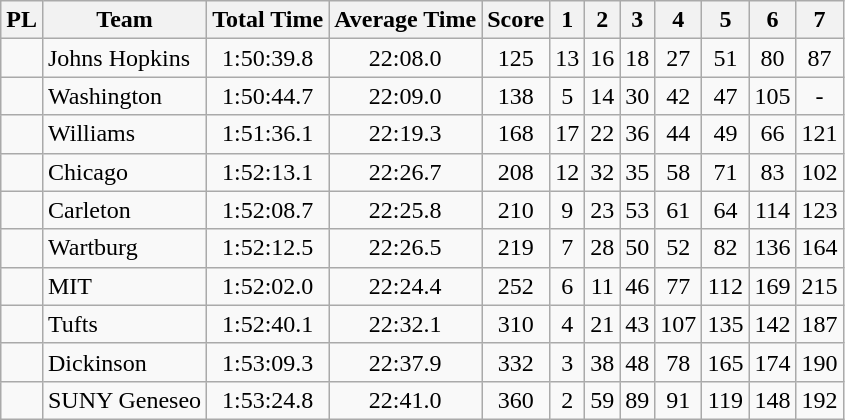<table class="wikitable sortable" style="text-align:center">
<tr>
<th>PL</th>
<th>Team</th>
<th>Total Time</th>
<th>Average Time</th>
<th>Score</th>
<th>1</th>
<th>2</th>
<th>3</th>
<th>4</th>
<th>5</th>
<th>6</th>
<th>7</th>
</tr>
<tr>
<td></td>
<td align=left>Johns Hopkins</td>
<td>1:50:39.8</td>
<td>22:08.0</td>
<td>125</td>
<td>13</td>
<td>16</td>
<td>18</td>
<td>27</td>
<td>51</td>
<td>80</td>
<td>87</td>
</tr>
<tr>
<td></td>
<td align=left>Washington</td>
<td>1:50:44.7</td>
<td>22:09.0</td>
<td>138</td>
<td>5</td>
<td>14</td>
<td>30</td>
<td>42</td>
<td>47</td>
<td>105</td>
<td>-</td>
</tr>
<tr>
<td></td>
<td align=left>Williams</td>
<td>1:51:36.1</td>
<td>22:19.3</td>
<td>168</td>
<td>17</td>
<td>22</td>
<td>36</td>
<td>44</td>
<td>49</td>
<td>66</td>
<td>121</td>
</tr>
<tr>
<td></td>
<td align=left>Chicago</td>
<td>1:52:13.1</td>
<td>22:26.7</td>
<td>208</td>
<td>12</td>
<td>32</td>
<td>35</td>
<td>58</td>
<td>71</td>
<td>83</td>
<td>102</td>
</tr>
<tr>
<td></td>
<td align=left>Carleton</td>
<td>1:52:08.7</td>
<td>22:25.8</td>
<td>210</td>
<td>9</td>
<td>23</td>
<td>53</td>
<td>61</td>
<td>64</td>
<td>114</td>
<td>123</td>
</tr>
<tr>
<td></td>
<td align=left>Wartburg</td>
<td>1:52:12.5</td>
<td>22:26.5</td>
<td>219</td>
<td>7</td>
<td>28</td>
<td>50</td>
<td>52</td>
<td>82</td>
<td>136</td>
<td>164</td>
</tr>
<tr>
<td></td>
<td align=left>MIT</td>
<td>1:52:02.0</td>
<td>22:24.4</td>
<td>252</td>
<td>6</td>
<td>11</td>
<td>46</td>
<td>77</td>
<td>112</td>
<td>169</td>
<td>215</td>
</tr>
<tr>
<td></td>
<td align=left>Tufts</td>
<td>1:52:40.1</td>
<td>22:32.1</td>
<td>310</td>
<td>4</td>
<td>21</td>
<td>43</td>
<td>107</td>
<td>135</td>
<td>142</td>
<td>187</td>
</tr>
<tr>
<td></td>
<td align=left>Dickinson</td>
<td>1:53:09.3</td>
<td>22:37.9</td>
<td>332</td>
<td>3</td>
<td>38</td>
<td>48</td>
<td>78</td>
<td>165</td>
<td>174</td>
<td>190</td>
</tr>
<tr>
<td></td>
<td align=left>SUNY Geneseo</td>
<td>1:53:24.8</td>
<td>22:41.0</td>
<td>360</td>
<td>2</td>
<td>59</td>
<td>89</td>
<td>91</td>
<td>119</td>
<td>148</td>
<td>192</td>
</tr>
</table>
